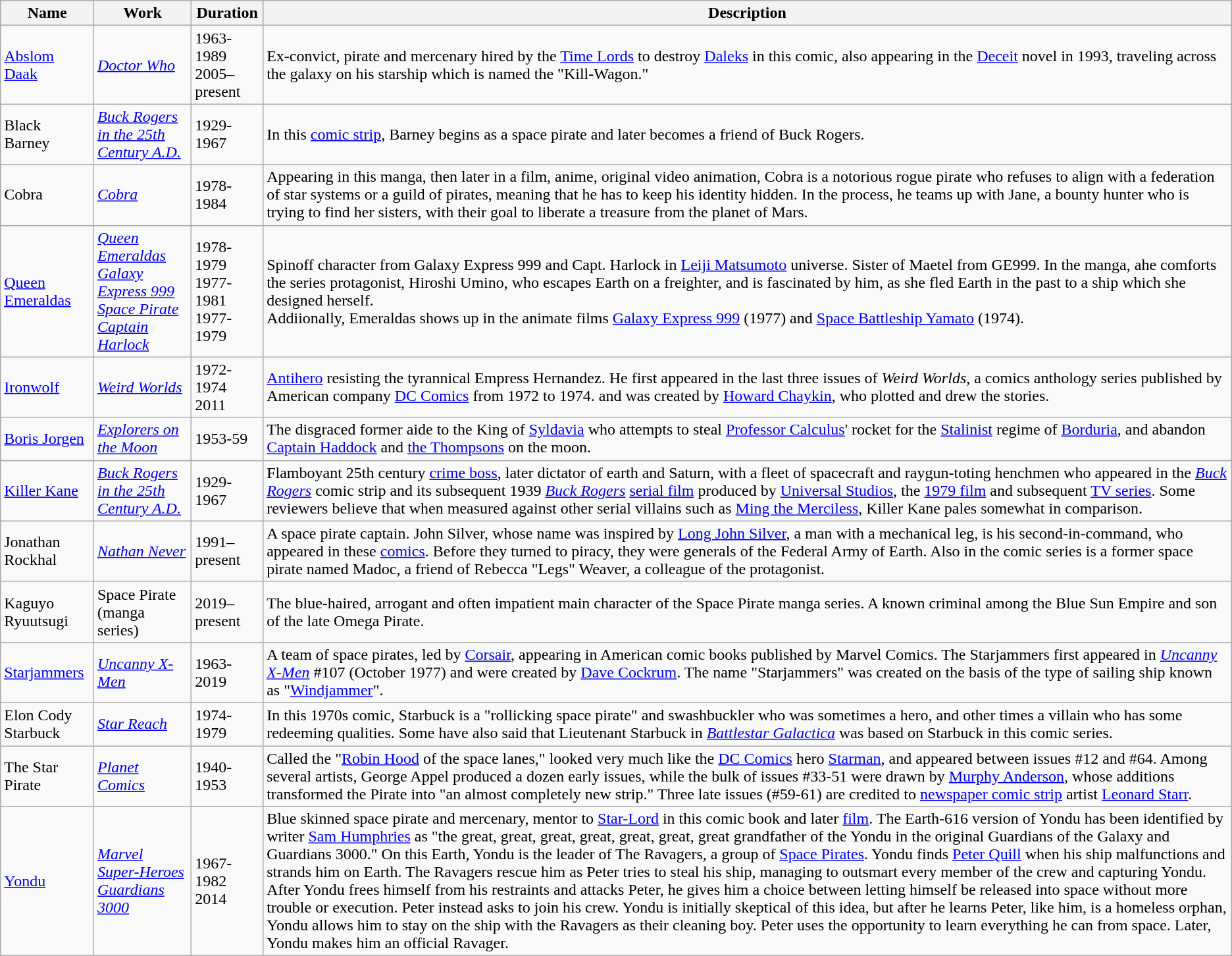<table class="wikitable sortable">
<tr>
<th>Name</th>
<th>Work</th>
<th>Duration</th>
<th>Description</th>
</tr>
<tr>
<td><a href='#'>Abslom Daak</a></td>
<td><em><a href='#'>Doctor Who</a></em></td>
<td>1963-1989 <br> 2005–present</td>
<td>Ex-convict, pirate and mercenary hired by the <a href='#'>Time Lords</a> to destroy <a href='#'>Daleks</a> in this comic, also appearing in the <a href='#'>Deceit</a> novel in 1993, traveling across the galaxy on his starship which is named the "Kill-Wagon."</td>
</tr>
<tr>
<td>Black Barney</td>
<td><em><a href='#'>Buck Rogers in the 25th Century A.D.</a></em></td>
<td>1929-1967</td>
<td>In this <a href='#'>comic strip</a>, Barney begins as a space pirate and later becomes a friend of Buck Rogers.</td>
</tr>
<tr>
<td>Cobra</td>
<td><em><a href='#'>Cobra</a></em></td>
<td>1978-1984</td>
<td>Appearing in this manga, then later in a film, anime, original video animation, Cobra is a notorious rogue pirate who refuses to align with a federation of star systems or a guild of pirates, meaning that he has to keep his identity hidden. In the process, he teams up with Jane, a bounty hunter who is trying to find her sisters, with their goal to liberate a treasure from the planet of Mars.</td>
</tr>
<tr>
<td><a href='#'>Queen Emeraldas</a></td>
<td><em><a href='#'>Queen Emeraldas</a></em> <br> <em><a href='#'>Galaxy Express 999</a></em> <br> <em><a href='#'>Space Pirate Captain Harlock</a></em></td>
<td>1978-1979 <br> 1977-1981 <br> 1977-1979</td>
<td>Spinoff character from Galaxy Express 999 and Capt. Harlock in <a href='#'>Leiji Matsumoto</a> universe. Sister of Maetel from GE999. In the manga, ahe comforts the series protagonist, Hiroshi Umino, who escapes Earth on a freighter, and is fascinated by him, as she fled Earth in the past to a ship which she designed herself.<br>Addiionally, Emeraldas shows up in the animate films <a href='#'>Galaxy Express 999</a> (1977) and <a href='#'>Space Battleship Yamato</a> (1974).</td>
</tr>
<tr>
<td><a href='#'>Ironwolf</a></td>
<td><em><a href='#'>Weird Worlds</a></em></td>
<td>1972-1974 <br> 2011</td>
<td><a href='#'>Antihero</a> resisting the tyrannical Empress Hernandez. He first appeared in the last three issues of <em>Weird Worlds</em>, a comics anthology series published by American company <a href='#'>DC Comics</a> from 1972 to 1974. and was created by <a href='#'>Howard Chaykin</a>, who plotted and drew the stories.</td>
</tr>
<tr>
<td><a href='#'>Boris Jorgen</a></td>
<td><em><a href='#'>Explorers on the Moon</a></em></td>
<td>1953-59</td>
<td>The disgraced former aide to the King of <a href='#'>Syldavia</a> who attempts to steal <a href='#'>Professor Calculus</a>' rocket for the <a href='#'>Stalinist</a> regime of <a href='#'>Borduria</a>, and abandon <a href='#'>Captain Haddock</a> and <a href='#'>the Thompsons</a> on the moon.</td>
</tr>
<tr>
<td><a href='#'>Killer Kane</a></td>
<td><em><a href='#'>Buck Rogers in the 25th Century A.D.</a></em></td>
<td>1929-1967</td>
<td>Flamboyant 25th century <a href='#'>crime boss</a>, later dictator of earth and Saturn, with a fleet of spacecraft and raygun-toting henchmen who appeared in the <em><a href='#'>Buck Rogers</a></em> comic strip and its subsequent 1939 <em><a href='#'>Buck Rogers</a></em> <a href='#'>serial film</a> produced by <a href='#'>Universal Studios</a>, the <a href='#'>1979 film</a> and subsequent <a href='#'>TV series</a>. Some reviewers believe that when measured against other serial villains such as <a href='#'>Ming the Merciless</a>, Killer Kane pales somewhat in comparison.</td>
</tr>
<tr>
<td>Jonathan Rockhal</td>
<td><em><a href='#'>Nathan Never</a></em></td>
<td>1991–present</td>
<td>A space pirate captain. John Silver, whose name was inspired by <a href='#'>Long John Silver</a>, a man with a mechanical leg, is his second-in-command, who appeared in these <a href='#'>comics</a>. Before they turned to piracy, they were generals of the Federal Army of Earth. Also in the comic series is a former space pirate named Madoc, a friend of Rebecca "Legs" Weaver, a colleague of the protagonist.</td>
</tr>
<tr>
<td>Kaguyo Ryuutsugi</td>
<td>Space Pirate (manga series)</td>
<td>2019–present</td>
<td>The blue-haired, arrogant and often impatient main character of the Space Pirate manga series. A known criminal among the Blue Sun Empire and son of the late Omega Pirate.</td>
</tr>
<tr>
<td><a href='#'>Starjammers</a></td>
<td><em><a href='#'>Uncanny X-Men</a></em></td>
<td>1963-2019</td>
<td>A team of space pirates, led by <a href='#'>Corsair</a>, appearing in American comic books published by Marvel Comics. The Starjammers first appeared in <em><a href='#'>Uncanny X-Men</a></em> #107 (October 1977) and were created by <a href='#'>Dave Cockrum</a>. The name "Starjammers" was created on the basis of the type of sailing ship known as "<a href='#'>Windjammer</a>".</td>
</tr>
<tr>
<td>Elon Cody Starbuck</td>
<td><em><a href='#'>Star Reach</a></em></td>
<td>1974-1979</td>
<td>In this 1970s comic, Starbuck is a "rollicking space pirate" and swashbuckler who was sometimes a hero, and other times a villain who has some redeeming qualities. Some have also said that Lieutenant Starbuck in <em><a href='#'>Battlestar Galactica</a></em> was based on Starbuck in this comic series.</td>
</tr>
<tr>
<td>The Star Pirate</td>
<td><em><a href='#'>Planet Comics</a></em></td>
<td>1940-1953</td>
<td>Called the "<a href='#'>Robin Hood</a> of the space lanes," looked very much like the <a href='#'>DC Comics</a> hero <a href='#'>Starman</a>, and appeared between issues #12 and #64. Among several artists, George Appel produced a dozen early issues, while the bulk of issues #33-51 were drawn by <a href='#'>Murphy Anderson</a>, whose additions transformed the Pirate into "an almost completely new strip." Three late issues (#59-61) are credited to <a href='#'>newspaper comic strip</a> artist <a href='#'>Leonard Starr</a>.</td>
</tr>
<tr>
<td><a href='#'>Yondu</a></td>
<td><em><a href='#'>Marvel Super-Heroes</a></em> <br> <em><a href='#'>Guardians 3000</a></em></td>
<td>1967-1982 <br> 2014</td>
<td>Blue skinned space pirate and mercenary, mentor to <a href='#'>Star-Lord</a> in this comic book and later <a href='#'>film</a>. The Earth-616 version of Yondu has been identified by writer <a href='#'>Sam Humphries</a> as "the great, great, great, great, great, great, great grandfather of the Yondu in the original Guardians of the Galaxy and Guardians 3000." On this Earth, Yondu is the leader of The Ravagers, a group of <a href='#'>Space Pirates</a>. Yondu finds <a href='#'>Peter Quill</a> when his ship malfunctions and strands him on Earth. The Ravagers rescue him as Peter tries to steal his ship, managing to outsmart every member of the crew and capturing Yondu. After Yondu frees himself from his restraints and attacks Peter, he gives him a choice between letting himself be released into space without more trouble or execution. Peter instead asks to join his crew. Yondu is initially skeptical of this idea, but after he learns Peter, like him, is a homeless orphan, Yondu allows him to stay on the ship with the Ravagers as their cleaning boy. Peter uses the opportunity to learn everything he can from space. Later, Yondu makes him an official Ravager.</td>
</tr>
</table>
